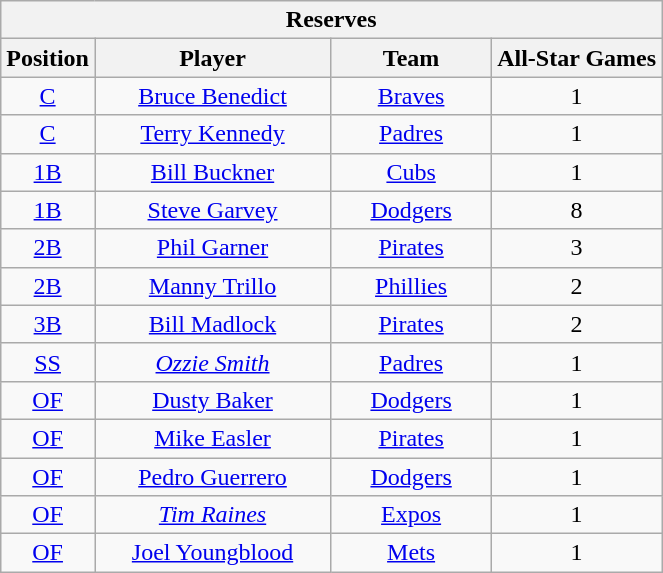<table class="wikitable" style="font-size: 100%; text-align:center;">
<tr>
<th colspan="4">Reserves</th>
</tr>
<tr>
<th>Position</th>
<th width="150">Player</th>
<th width="100">Team</th>
<th>All-Star Games</th>
</tr>
<tr>
<td><a href='#'>C</a></td>
<td><a href='#'>Bruce Benedict</a></td>
<td><a href='#'>Braves</a></td>
<td>1</td>
</tr>
<tr>
<td><a href='#'>C</a></td>
<td><a href='#'>Terry Kennedy</a></td>
<td><a href='#'>Padres</a></td>
<td>1</td>
</tr>
<tr>
<td><a href='#'>1B</a></td>
<td><a href='#'>Bill Buckner</a></td>
<td><a href='#'>Cubs</a></td>
<td>1</td>
</tr>
<tr>
<td><a href='#'>1B</a></td>
<td><a href='#'>Steve Garvey</a></td>
<td><a href='#'>Dodgers</a></td>
<td>8</td>
</tr>
<tr>
<td><a href='#'>2B</a></td>
<td><a href='#'>Phil Garner</a></td>
<td><a href='#'>Pirates</a></td>
<td>3</td>
</tr>
<tr>
<td><a href='#'>2B</a></td>
<td><a href='#'>Manny Trillo</a></td>
<td><a href='#'>Phillies</a></td>
<td>2</td>
</tr>
<tr>
<td><a href='#'>3B</a></td>
<td><a href='#'>Bill Madlock</a></td>
<td><a href='#'>Pirates</a></td>
<td>2</td>
</tr>
<tr>
<td><a href='#'>SS</a></td>
<td><em><a href='#'>Ozzie Smith</a></em></td>
<td><a href='#'>Padres</a></td>
<td>1</td>
</tr>
<tr>
<td><a href='#'>OF</a></td>
<td><a href='#'>Dusty Baker</a></td>
<td><a href='#'>Dodgers</a></td>
<td>1</td>
</tr>
<tr>
<td><a href='#'>OF</a></td>
<td><a href='#'>Mike Easler</a></td>
<td><a href='#'>Pirates</a></td>
<td>1</td>
</tr>
<tr>
<td><a href='#'>OF</a></td>
<td><a href='#'>Pedro Guerrero</a></td>
<td><a href='#'>Dodgers</a></td>
<td>1</td>
</tr>
<tr>
<td><a href='#'>OF</a></td>
<td><em><a href='#'>Tim Raines</a></em></td>
<td><a href='#'>Expos</a></td>
<td>1</td>
</tr>
<tr>
<td><a href='#'>OF</a></td>
<td><a href='#'>Joel Youngblood</a></td>
<td><a href='#'>Mets</a></td>
<td>1</td>
</tr>
</table>
